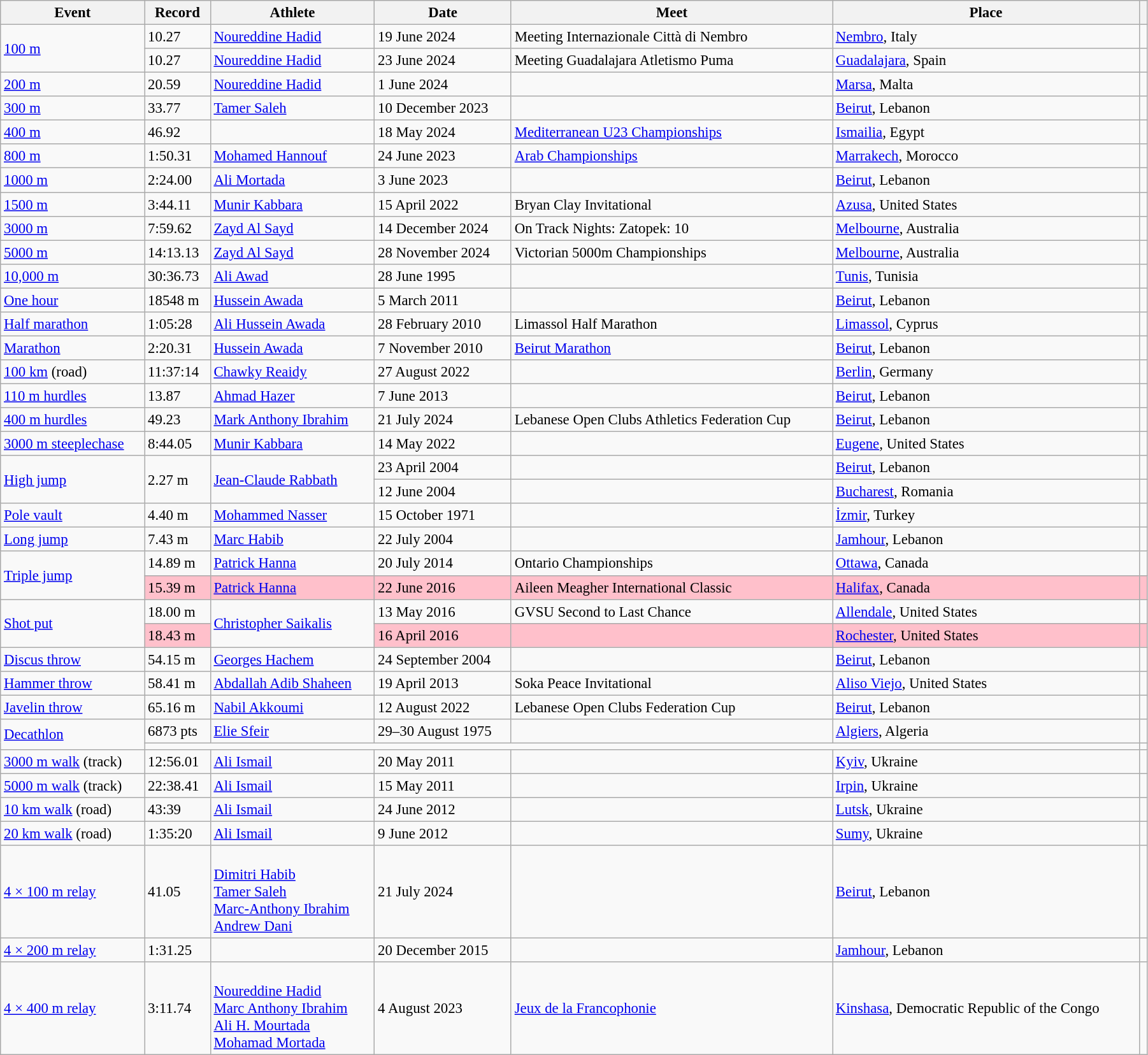<table class="wikitable" style="font-size:95%; width: 95%;">
<tr>
<th>Event</th>
<th>Record</th>
<th>Athlete</th>
<th>Date</th>
<th>Meet</th>
<th>Place</th>
<th></th>
</tr>
<tr>
<td rowspan=2><a href='#'>100 m</a></td>
<td>10.27 </td>
<td><a href='#'>Noureddine Hadid</a></td>
<td>19 June 2024</td>
<td>Meeting Internazionale Città di Nembro</td>
<td><a href='#'>Nembro</a>, Italy</td>
<td></td>
</tr>
<tr>
<td>10.27 </td>
<td><a href='#'>Noureddine Hadid</a></td>
<td>23 June 2024</td>
<td>Meeting Guadalajara Atletismo Puma</td>
<td><a href='#'>Guadalajara</a>, Spain</td>
<td></td>
</tr>
<tr>
<td><a href='#'>200 m</a></td>
<td>20.59 </td>
<td><a href='#'>Noureddine Hadid</a></td>
<td>1 June 2024</td>
<td></td>
<td><a href='#'>Marsa</a>, Malta</td>
<td></td>
</tr>
<tr>
<td><a href='#'>300 m</a></td>
<td>33.77</td>
<td><a href='#'>Tamer Saleh</a></td>
<td>10 December 2023</td>
<td></td>
<td><a href='#'>Beirut</a>, Lebanon</td>
<td></td>
</tr>
<tr>
<td><a href='#'>400 m</a></td>
<td>46.92</td>
<td></td>
<td>18 May 2024</td>
<td><a href='#'>Mediterranean U23 Championships</a></td>
<td><a href='#'>Ismailia</a>, Egypt</td>
<td></td>
</tr>
<tr>
<td><a href='#'>800 m</a></td>
<td>1:50.31</td>
<td><a href='#'>Mohamed Hannouf</a></td>
<td>24 June 2023</td>
<td><a href='#'>Arab Championships</a></td>
<td><a href='#'>Marrakech</a>, Morocco</td>
<td></td>
</tr>
<tr>
<td><a href='#'>1000 m</a></td>
<td>2:24.00</td>
<td><a href='#'>Ali Mortada</a></td>
<td>3 June 2023</td>
<td></td>
<td><a href='#'>Beirut</a>, Lebanon</td>
<td></td>
</tr>
<tr>
<td><a href='#'>1500 m</a></td>
<td>3:44.11</td>
<td><a href='#'>Munir Kabbara</a></td>
<td>15 April 2022</td>
<td>Bryan Clay Invitational</td>
<td><a href='#'>Azusa</a>, United States</td>
<td></td>
</tr>
<tr>
<td><a href='#'>3000 m</a></td>
<td>7:59.62</td>
<td><a href='#'>Zayd Al Sayd</a></td>
<td>14 December 2024</td>
<td>On Track Nights: Zatopek: 10</td>
<td><a href='#'>Melbourne</a>, Australia</td>
<td></td>
</tr>
<tr>
<td><a href='#'>5000 m</a></td>
<td>14:13.13</td>
<td><a href='#'>Zayd Al Sayd</a></td>
<td>28 November 2024</td>
<td>Victorian 5000m Championships</td>
<td><a href='#'>Melbourne</a>, Australia</td>
<td></td>
</tr>
<tr>
<td><a href='#'>10,000 m</a></td>
<td>30:36.73</td>
<td><a href='#'>Ali Awad</a></td>
<td>28 June 1995</td>
<td></td>
<td><a href='#'>Tunis</a>, Tunisia</td>
<td></td>
</tr>
<tr>
<td><a href='#'>One hour</a></td>
<td>18548 m</td>
<td><a href='#'>Hussein Awada</a></td>
<td>5 March 2011</td>
<td></td>
<td><a href='#'>Beirut</a>, Lebanon</td>
<td></td>
</tr>
<tr>
<td><a href='#'>Half marathon</a></td>
<td>1:05:28</td>
<td><a href='#'>Ali Hussein Awada</a></td>
<td>28 February 2010</td>
<td>Limassol Half Marathon</td>
<td><a href='#'>Limassol</a>, Cyprus</td>
<td></td>
</tr>
<tr>
<td><a href='#'>Marathon</a></td>
<td>2:20.31</td>
<td><a href='#'>Hussein Awada</a></td>
<td>7 November 2010</td>
<td><a href='#'>Beirut Marathon</a></td>
<td><a href='#'>Beirut</a>, Lebanon</td>
<td></td>
</tr>
<tr>
<td><a href='#'>100 km</a> (road)</td>
<td>11:37:14</td>
<td><a href='#'>Chawky Reaidy</a></td>
<td>27 August 2022</td>
<td></td>
<td><a href='#'>Berlin</a>, Germany</td>
<td></td>
</tr>
<tr>
<td><a href='#'>110 m hurdles</a></td>
<td>13.87 </td>
<td><a href='#'>Ahmad Hazer</a></td>
<td>7 June 2013</td>
<td></td>
<td><a href='#'>Beirut</a>, Lebanon</td>
<td></td>
</tr>
<tr>
<td><a href='#'>400 m hurdles</a></td>
<td>49.23</td>
<td><a href='#'>Mark Anthony Ibrahim</a></td>
<td>21 July 2024</td>
<td>Lebanese Open Clubs Athletics Federation Cup</td>
<td><a href='#'>Beirut</a>, Lebanon</td>
<td></td>
</tr>
<tr>
<td><a href='#'>3000 m steeplechase</a></td>
<td>8:44.05</td>
<td><a href='#'>Munir Kabbara</a></td>
<td>14 May 2022</td>
<td></td>
<td><a href='#'>Eugene</a>, United States</td>
<td></td>
</tr>
<tr>
<td rowspan=2><a href='#'>High jump</a></td>
<td rowspan=2>2.27 m</td>
<td rowspan=2><a href='#'>Jean-Claude Rabbath</a></td>
<td>23 April 2004</td>
<td></td>
<td><a href='#'>Beirut</a>, Lebanon</td>
<td></td>
</tr>
<tr>
<td>12 June 2004</td>
<td></td>
<td><a href='#'>Bucharest</a>, Romania</td>
<td></td>
</tr>
<tr>
<td><a href='#'>Pole vault</a></td>
<td>4.40 m</td>
<td><a href='#'>Mohammed Nasser</a></td>
<td>15 October 1971</td>
<td></td>
<td><a href='#'>İzmir</a>, Turkey</td>
<td></td>
</tr>
<tr>
<td><a href='#'>Long jump</a></td>
<td>7.43 m</td>
<td><a href='#'>Marc Habib</a></td>
<td>22 July 2004</td>
<td></td>
<td><a href='#'>Jamhour</a>, Lebanon</td>
<td></td>
</tr>
<tr>
<td rowspan=2><a href='#'>Triple jump</a></td>
<td>14.89 m </td>
<td><a href='#'>Patrick Hanna</a></td>
<td>20 July 2014</td>
<td>Ontario Championships</td>
<td><a href='#'>Ottawa</a>, Canada</td>
<td></td>
</tr>
<tr style="background:pink">
<td>15.39 m </td>
<td><a href='#'>Patrick Hanna</a></td>
<td>22 June 2016</td>
<td>Aileen Meagher International Classic</td>
<td><a href='#'>Halifax</a>, Canada</td>
<td></td>
</tr>
<tr>
<td rowspan=2><a href='#'>Shot put</a></td>
<td>18.00 m</td>
<td rowspan=2><a href='#'>Christopher Saikalis</a></td>
<td>13 May 2016</td>
<td>GVSU Second to Last Chance</td>
<td><a href='#'>Allendale</a>, United States</td>
<td></td>
</tr>
<tr style="background:pink">
<td>18.43 m </td>
<td>16 April 2016</td>
<td></td>
<td><a href='#'>Rochester</a>, United States</td>
<td></td>
</tr>
<tr>
<td><a href='#'>Discus throw</a></td>
<td>54.15 m</td>
<td><a href='#'>Georges Hachem</a></td>
<td>24 September 2004</td>
<td></td>
<td><a href='#'>Beirut</a>, Lebanon</td>
<td></td>
</tr>
<tr>
<td><a href='#'>Hammer throw</a></td>
<td>58.41 m</td>
<td><a href='#'>Abdallah Adib Shaheen</a></td>
<td>19 April 2013</td>
<td>Soka Peace Invitational</td>
<td><a href='#'>Aliso Viejo</a>, United States</td>
<td></td>
</tr>
<tr>
<td><a href='#'>Javelin throw</a></td>
<td>65.16 m</td>
<td><a href='#'>Nabil Akkoumi</a></td>
<td>12 August 2022</td>
<td>Lebanese Open Clubs Federation Cup</td>
<td><a href='#'>Beirut</a>, Lebanon</td>
<td></td>
</tr>
<tr>
<td rowspan=2><a href='#'>Decathlon</a></td>
<td>6873 pts </td>
<td><a href='#'>Elie Sfeir</a></td>
<td>29–30 August 1975</td>
<td></td>
<td><a href='#'>Algiers</a>, Algeria</td>
<td></td>
</tr>
<tr>
<td colspan=5></td>
<td></td>
</tr>
<tr>
<td><a href='#'>3000 m walk</a> (track)</td>
<td>12:56.01</td>
<td><a href='#'>Ali Ismail</a></td>
<td>20 May 2011</td>
<td></td>
<td><a href='#'>Kyiv</a>, Ukraine</td>
<td></td>
</tr>
<tr>
<td><a href='#'>5000 m walk</a> (track)</td>
<td>22:38.41</td>
<td><a href='#'>Ali Ismail</a></td>
<td>15 May 2011</td>
<td></td>
<td><a href='#'>Irpin</a>, Ukraine</td>
<td></td>
</tr>
<tr>
<td><a href='#'>10 km walk</a> (road)</td>
<td>43:39</td>
<td><a href='#'>Ali Ismail</a></td>
<td>24 June 2012</td>
<td></td>
<td><a href='#'>Lutsk</a>, Ukraine</td>
<td></td>
</tr>
<tr>
<td><a href='#'>20 km walk</a> (road)</td>
<td>1:35:20</td>
<td><a href='#'>Ali Ismail</a></td>
<td>9 June 2012</td>
<td></td>
<td><a href='#'>Sumy</a>, Ukraine</td>
<td></td>
</tr>
<tr>
<td><a href='#'>4 × 100 m relay</a></td>
<td>41.05</td>
<td><br><a href='#'>Dimitri Habib</a><br><a href='#'>Tamer Saleh</a><br><a href='#'>Marc-Anthony Ibrahim</a><br><a href='#'>Andrew Dani</a></td>
<td>21 July 2024</td>
<td></td>
<td><a href='#'>Beirut</a>, Lebanon</td>
<td></td>
</tr>
<tr>
<td><a href='#'>4 × 200 m relay</a></td>
<td>1:31.25</td>
<td></td>
<td>20 December 2015</td>
<td></td>
<td><a href='#'>Jamhour</a>, Lebanon</td>
<td></td>
</tr>
<tr>
<td><a href='#'>4 × 400 m relay</a></td>
<td>3:11.74</td>
<td><br><a href='#'>Noureddine Hadid</a><br><a href='#'>Marc Anthony Ibrahim</a><br><a href='#'>Ali H. Mourtada</a><br><a href='#'>Mohamad Mortada</a></td>
<td>4 August 2023</td>
<td><a href='#'>Jeux de la Francophonie</a></td>
<td><a href='#'>Kinshasa</a>, Democratic Republic of the Congo</td>
<td></td>
</tr>
</table>
